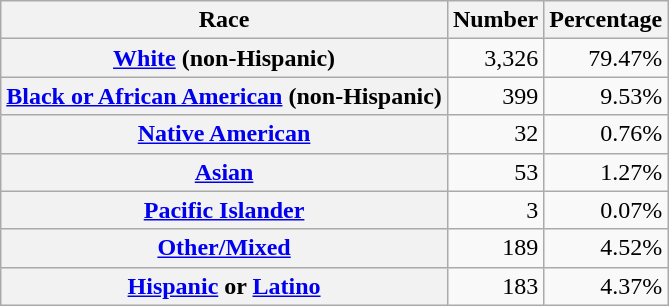<table class="wikitable" style="text-align:right">
<tr>
<th scope="col">Race</th>
<th scope="col">Number</th>
<th scope="col">Percentage</th>
</tr>
<tr>
<th scope="row"><a href='#'>White</a> (non-Hispanic)</th>
<td>3,326</td>
<td>79.47%</td>
</tr>
<tr>
<th scope="row"><a href='#'>Black or African American</a> (non-Hispanic)</th>
<td>399</td>
<td>9.53%</td>
</tr>
<tr>
<th scope="row"><a href='#'>Native American</a></th>
<td>32</td>
<td>0.76%</td>
</tr>
<tr>
<th scope="row"><a href='#'>Asian</a></th>
<td>53</td>
<td>1.27%</td>
</tr>
<tr>
<th scope="row"><a href='#'>Pacific Islander</a></th>
<td>3</td>
<td>0.07%</td>
</tr>
<tr>
<th scope="row"><a href='#'>Other/Mixed</a></th>
<td>189</td>
<td>4.52%</td>
</tr>
<tr>
<th scope="row"><a href='#'>Hispanic</a> or <a href='#'>Latino</a></th>
<td>183</td>
<td>4.37%</td>
</tr>
</table>
